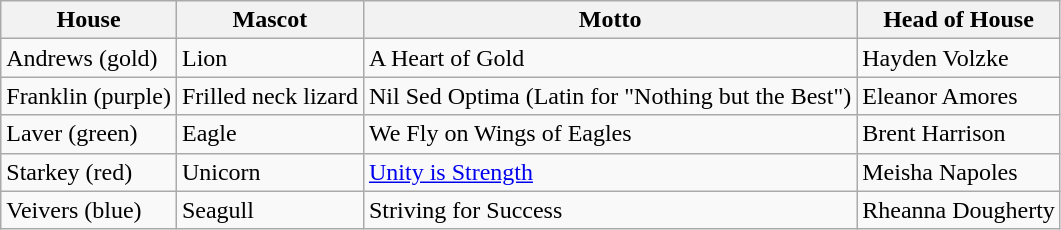<table class="wikitable">
<tr>
<th>House</th>
<th>Mascot</th>
<th>Motto</th>
<th>Head of House</th>
</tr>
<tr>
<td>Andrews (gold)</td>
<td>Lion</td>
<td>A Heart of Gold</td>
<td>Hayden Volzke</td>
</tr>
<tr>
<td>Franklin (purple)</td>
<td>Frilled neck lizard</td>
<td>Nil Sed Optima (Latin for "Nothing but the Best")</td>
<td>Eleanor Amores</td>
</tr>
<tr>
<td>Laver (green)</td>
<td>Eagle</td>
<td>We Fly on Wings of Eagles</td>
<td>Brent Harrison</td>
</tr>
<tr>
<td>Starkey (red)</td>
<td>Unicorn</td>
<td><a href='#'>Unity is Strength</a></td>
<td>Meisha Napoles</td>
</tr>
<tr>
<td>Veivers (blue)</td>
<td>Seagull</td>
<td>Striving for Success</td>
<td>Rheanna Dougherty</td>
</tr>
</table>
